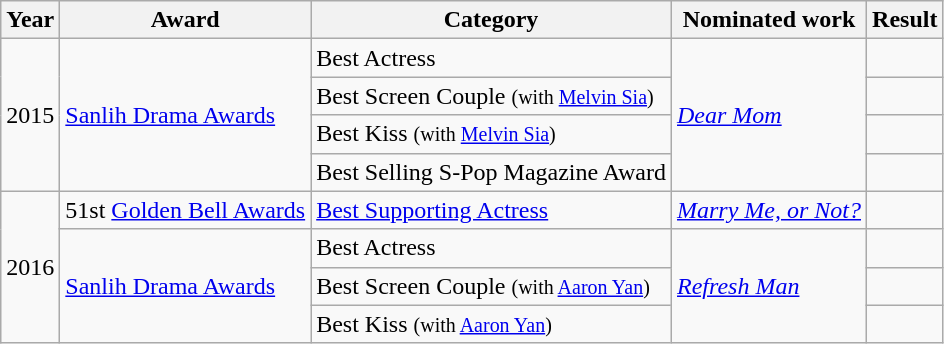<table class="wikitable sortable">
<tr>
<th>Year</th>
<th>Award</th>
<th>Category</th>
<th>Nominated work</th>
<th>Result</th>
</tr>
<tr>
<td rowspan=4>2015</td>
<td rowspan=4><a href='#'>Sanlih Drama Awards</a></td>
<td>Best Actress</td>
<td rowspan=4><em><a href='#'>Dear Mom</a></em></td>
<td></td>
</tr>
<tr>
<td>Best Screen Couple <small>(with <a href='#'>Melvin Sia</a>)</small></td>
<td></td>
</tr>
<tr>
<td>Best Kiss <small>(with <a href='#'>Melvin Sia</a>)</small></td>
<td></td>
</tr>
<tr>
<td>Best Selling S-Pop Magazine Award</td>
<td></td>
</tr>
<tr>
<td rowspan=4>2016</td>
<td>51st <a href='#'>Golden Bell Awards</a></td>
<td><a href='#'>Best Supporting Actress</a></td>
<td><em><a href='#'>Marry Me, or Not?</a></em></td>
<td></td>
</tr>
<tr>
<td rowspan=3><a href='#'>Sanlih Drama Awards</a></td>
<td>Best Actress</td>
<td rowspan=3><em><a href='#'>Refresh Man</a></em></td>
<td></td>
</tr>
<tr>
<td>Best Screen Couple <small>(with <a href='#'>Aaron Yan</a>)</small></td>
<td></td>
</tr>
<tr>
<td>Best Kiss <small>(with <a href='#'>Aaron Yan</a>)</small></td>
<td></td>
</tr>
</table>
